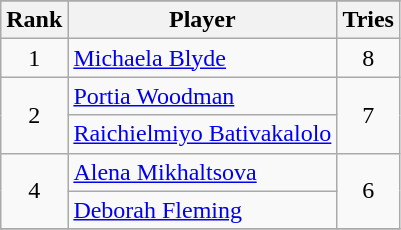<table class="wikitable sortable">
<tr>
</tr>
<tr>
<th>Rank</th>
<th>Player</th>
<th>Tries</th>
</tr>
<tr>
<td align=center>1</td>
<td> <a href='#'>Michaela Blyde</a></td>
<td align=center>8</td>
</tr>
<tr>
<td align=center rowspan=2>2</td>
<td> <a href='#'>Portia Woodman</a></td>
<td align=center rowspan=2>7</td>
</tr>
<tr>
<td> <a href='#'>Raichielmiyo Bativakalolo</a></td>
</tr>
<tr>
<td align=center rowspan=2>4</td>
<td> <a href='#'>Alena Mikhaltsova</a></td>
<td align=center rowspan=2>6</td>
</tr>
<tr>
<td> <a href='#'>Deborah Fleming</a></td>
</tr>
<tr>
</tr>
</table>
